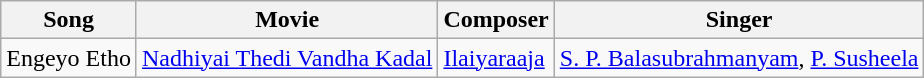<table class="wikitable">
<tr>
<th>Song</th>
<th>Movie</th>
<th>Composer</th>
<th>Singer</th>
</tr>
<tr>
<td>Engeyo Etho</td>
<td><a href='#'>Nadhiyai Thedi Vandha Kadal</a></td>
<td><a href='#'>Ilaiyaraaja</a></td>
<td><a href='#'>S. P. Balasubrahmanyam</a>, <a href='#'>P. Susheela</a></td>
</tr>
</table>
